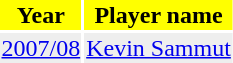<table class="toccolours">
<tr>
<th bgcolor="#ffff00">Year</th>
<th bgcolor="#ffff00">Player name</th>
</tr>
<tr bgcolor=#eeeeee>
<td><a href='#'>2007/08</a></td>
<td> <a href='#'>Kevin Sammut</a></td>
</tr>
</table>
